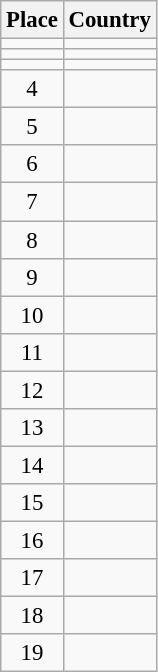<table class="wikitable" style="font-size:95%;">
<tr>
<th>Place</th>
<th>Country</th>
</tr>
<tr>
<td align="center"></td>
<td></td>
</tr>
<tr>
<td align="center"></td>
<td></td>
</tr>
<tr>
<td align="center"></td>
<td></td>
</tr>
<tr>
<td align="center">4</td>
<td></td>
</tr>
<tr>
<td align="center">5</td>
<td></td>
</tr>
<tr>
<td align="center">6</td>
<td></td>
</tr>
<tr>
<td align="center">7</td>
<td></td>
</tr>
<tr>
<td align="center">8</td>
<td></td>
</tr>
<tr>
<td align="center">9</td>
<td></td>
</tr>
<tr>
<td align="center">10</td>
<td></td>
</tr>
<tr>
<td align="center">11</td>
<td></td>
</tr>
<tr>
<td align="center">12</td>
<td></td>
</tr>
<tr>
<td align="center">13</td>
<td></td>
</tr>
<tr>
<td align="center">14</td>
<td></td>
</tr>
<tr>
<td align="center">15</td>
<td></td>
</tr>
<tr>
<td align="center">16</td>
<td></td>
</tr>
<tr>
<td align=center>17</td>
<td></td>
</tr>
<tr>
<td align=center>18</td>
<td></td>
</tr>
<tr>
<td align=center>19</td>
<td></td>
</tr>
</table>
